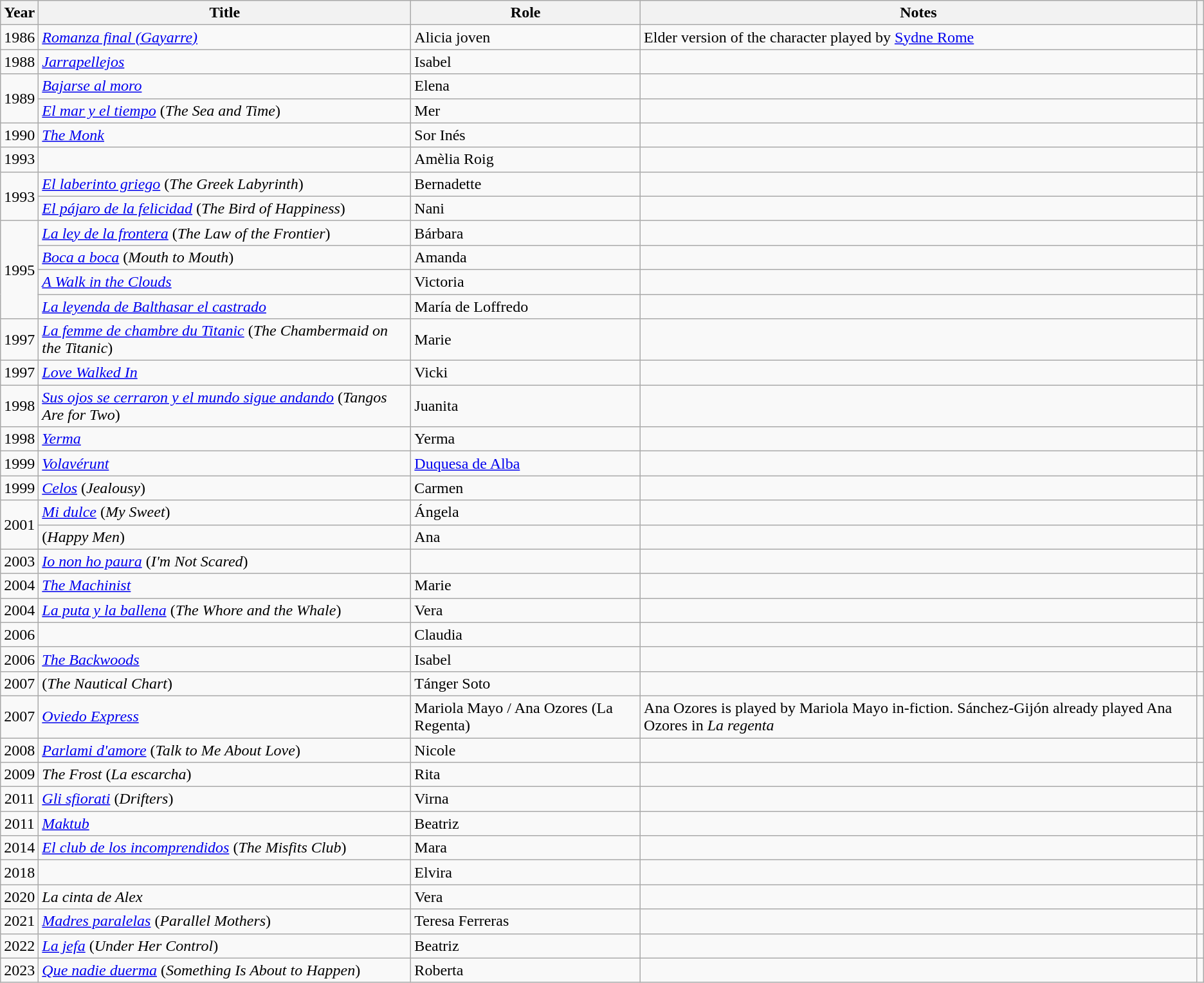<table class="wikitable sortable">
<tr>
<th>Year</th>
<th>Title</th>
<th>Role</th>
<th class="unsortable">Notes</th>
<th></th>
</tr>
<tr>
<td align = "center">1986</td>
<td><em><a href='#'>Romanza final (Gayarre)</a></em></td>
<td>Alicia joven</td>
<td>Elder version of the character played by <a href='#'>Sydne Rome</a></td>
<td align = "center"></td>
</tr>
<tr>
<td align = "center">1988</td>
<td><em><a href='#'>Jarrapellejos</a></em></td>
<td>Isabel</td>
<td></td>
<td align = "center"></td>
</tr>
<tr>
<td rowspan = "2" align = "center">1989</td>
<td><em><a href='#'>Bajarse al moro</a></em></td>
<td>Elena</td>
<td></td>
<td align = "center"></td>
</tr>
<tr>
<td><em><a href='#'>El mar y el tiempo</a></em> (<em>The Sea and Time</em>)</td>
<td>Mer</td>
<td></td>
<td align = "center"></td>
</tr>
<tr>
<td align = "center">1990</td>
<td><em><a href='#'>The Monk</a></em></td>
<td>Sor Inés</td>
<td></td>
<td align = "center"></td>
</tr>
<tr>
<td align = "center">1993</td>
<td><em></em></td>
<td>Amèlia Roig</td>
<td></td>
<td align = "center"></td>
</tr>
<tr>
<td rowspan = "2" align = "center">1993</td>
<td><em><a href='#'>El laberinto griego</a></em> (<em>The Greek Labyrinth</em>)</td>
<td>Bernadette</td>
<td></td>
<td align = "center"></td>
</tr>
<tr>
<td><em><a href='#'>El pájaro de la felicidad</a></em> (<em>The Bird of Happiness</em>)</td>
<td>Nani</td>
<td></td>
<td align = "center"></td>
</tr>
<tr>
<td rowspan = "4" align = "center">1995</td>
<td><em><a href='#'>La ley de la frontera</a></em> (<em>The Law of the Frontier</em>)</td>
<td>Bárbara</td>
<td></td>
<td align = "center"></td>
</tr>
<tr>
<td><em><a href='#'>Boca a boca</a></em> (<em>Mouth to Mouth</em>)</td>
<td>Amanda</td>
<td></td>
<td align = "center"></td>
</tr>
<tr>
<td><em><a href='#'>A Walk in the Clouds</a></em></td>
<td>Victoria</td>
<td></td>
<td align = "center"></td>
</tr>
<tr>
<td><em><a href='#'>La leyenda de Balthasar el castrado</a></em></td>
<td>María de Loffredo</td>
<td></td>
<td align = "center"></td>
</tr>
<tr>
<td align = "center">1997</td>
<td><em><a href='#'>La femme de chambre du Titanic</a></em> (<em>The Chambermaid on the Titanic</em>)</td>
<td>Marie</td>
<td></td>
<td align = "center"></td>
</tr>
<tr>
<td align = "center">1997</td>
<td><em><a href='#'>Love Walked In</a></em></td>
<td>Vicki</td>
<td></td>
<td align = "center"></td>
</tr>
<tr>
<td align = "center">1998</td>
<td><em><a href='#'>Sus ojos se cerraron y el mundo sigue andando</a></em> (<em>Tangos Are for Two</em>)</td>
<td>Juanita</td>
<td></td>
<td align = "center"></td>
</tr>
<tr>
<td align = "center">1998</td>
<td><em><a href='#'>Yerma</a></em></td>
<td>Yerma</td>
<td></td>
<td align = "center"></td>
</tr>
<tr>
<td align = "center">1999</td>
<td><em><a href='#'>Volavérunt</a></em></td>
<td><a href='#'>Duquesa de Alba</a></td>
<td></td>
<td align = "center"></td>
</tr>
<tr>
<td align = "center">1999</td>
<td><em><a href='#'>Celos</a></em> (<em>Jealousy</em>)</td>
<td>Carmen</td>
<td></td>
<td align = "center"></td>
</tr>
<tr>
<td rowspan= "2" align = "center">2001</td>
<td><em><a href='#'>Mi dulce</a></em> (<em>My Sweet</em>)</td>
<td>Ángela</td>
<td></td>
<td align = "center"></td>
</tr>
<tr>
<td><em></em> (<em>Happy Men</em>)</td>
<td>Ana</td>
<td></td>
<td align = "center"></td>
</tr>
<tr>
<td align = "center">2003</td>
<td><em><a href='#'>Io non ho paura</a></em> (<em>I'm Not Scared</em>)</td>
<td></td>
<td></td>
<td align = "center"></td>
</tr>
<tr>
<td align = "center">2004</td>
<td><em><a href='#'>The Machinist</a></em></td>
<td>Marie</td>
<td></td>
<td align = "center"></td>
</tr>
<tr>
<td align = "center">2004</td>
<td><em><a href='#'>La puta y la ballena</a></em> (<em>The Whore and the Whale</em>)</td>
<td>Vera</td>
<td></td>
<td align = "center"></td>
</tr>
<tr>
<td align = "center">2006</td>
<td><em></em></td>
<td>Claudia</td>
<td></td>
<td align = "center"></td>
</tr>
<tr>
<td align = "center">2006</td>
<td><em><a href='#'>The Backwoods</a></em></td>
<td>Isabel</td>
<td></td>
<td align = "center"></td>
</tr>
<tr>
<td align = "center">2007</td>
<td><em></em> (<em>The Nautical Chart</em>)</td>
<td>Tánger Soto</td>
<td></td>
<td align = "center"></td>
</tr>
<tr>
<td align = "center">2007</td>
<td><em><a href='#'>Oviedo Express</a></em></td>
<td>Mariola Mayo / Ana Ozores (La Regenta)</td>
<td>Ana Ozores is played by Mariola Mayo in-fiction. Sánchez-Gijón already played Ana Ozores in <em>La regenta</em></td>
<td align = "center"></td>
</tr>
<tr>
<td align = "center">2008</td>
<td><em><a href='#'>Parlami d'amore</a></em> (<em>Talk to Me About Love</em>)</td>
<td>Nicole</td>
<td></td>
<td align = "center"></td>
</tr>
<tr>
<td align = "center">2009</td>
<td><em>The Frost</em> (<em>La escarcha</em>)</td>
<td>Rita</td>
<td></td>
<td align = "center"></td>
</tr>
<tr>
<td align = "center">2011</td>
<td><em><a href='#'>Gli sfiorati</a></em> (<em>Drifters</em>)</td>
<td>Virna</td>
<td></td>
<td align = "center"></td>
</tr>
<tr>
<td align = "center">2011</td>
<td><em><a href='#'>Maktub</a></em></td>
<td>Beatriz</td>
<td></td>
<td align = "center"></td>
</tr>
<tr>
<td align = "center">2014</td>
<td><em><a href='#'>El club de los incomprendidos</a></em> (<em>The Misfits Club</em>)</td>
<td>Mara</td>
<td></td>
<td align = "center"></td>
</tr>
<tr>
<td align = "center">2018</td>
<td><em></em></td>
<td>Elvira</td>
<td></td>
<td align = "center"></td>
</tr>
<tr>
<td align = "center">2020</td>
<td><em>La cinta de Alex</em></td>
<td>Vera</td>
<td></td>
<td align = "center"></td>
</tr>
<tr>
<td align = "center">2021</td>
<td><em><a href='#'>Madres paralelas</a></em> (<em>Parallel Mothers</em>)</td>
<td>Teresa Ferreras</td>
<td></td>
<td align = "center"></td>
</tr>
<tr>
<td align = "center">2022</td>
<td><em><a href='#'>La jefa</a></em> (<em>Under Her Control</em>)</td>
<td>Beatriz</td>
<td></td>
<td align = "center"></td>
</tr>
<tr>
<td align = "center">2023</td>
<td><em><a href='#'>Que nadie duerma</a></em> (<em>Something Is About to Happen</em>)</td>
<td>Roberta</td>
<td></td>
<td align = "center"></td>
</tr>
</table>
